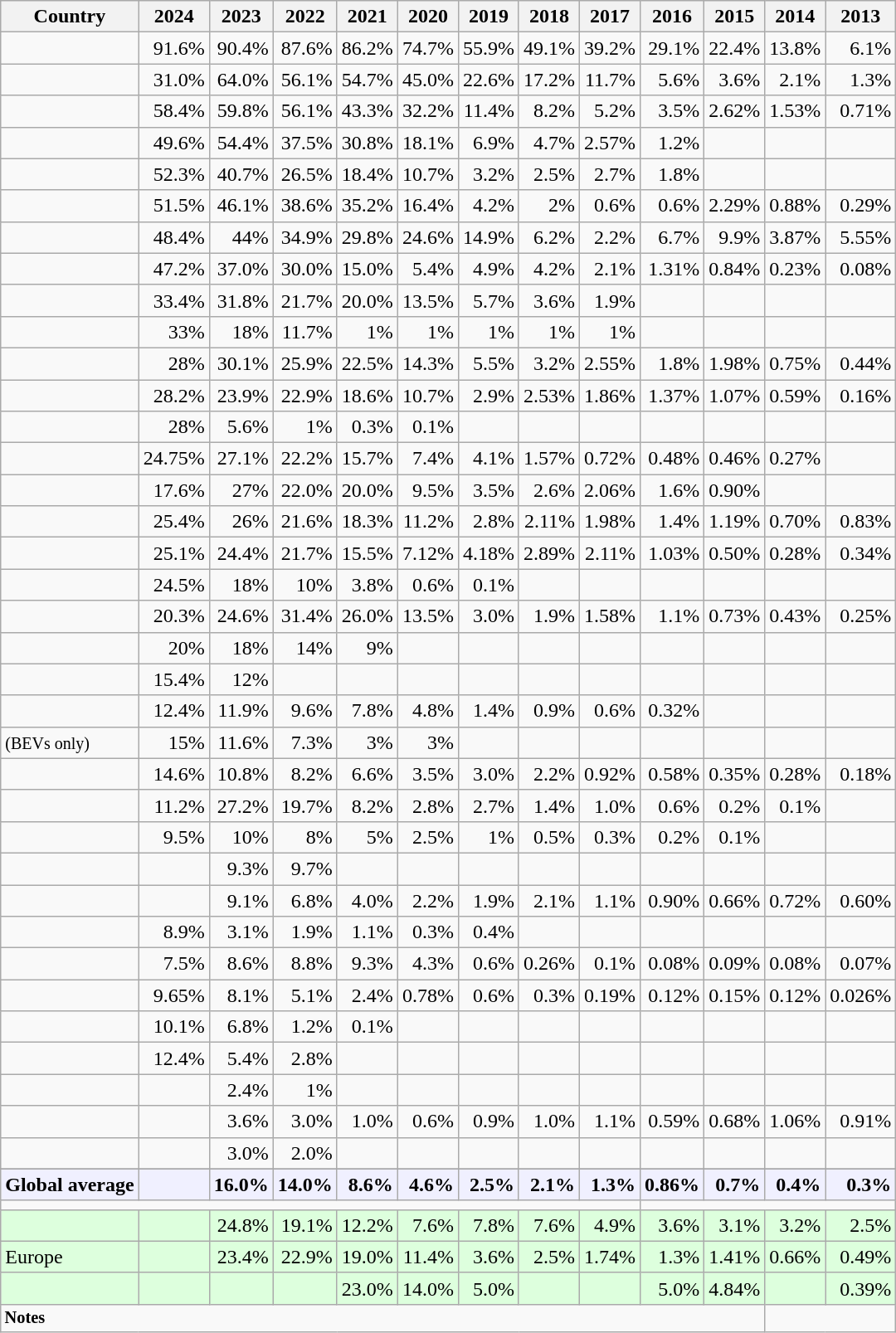<table class="sortable wikitable" style="text-align:right;">
<tr>
<th>Country</th>
<th data-sort-type="number">2024</th>
<th data-sort-type="number">2023</th>
<th data-sort-type="number">2022</th>
<th data-sort-type="number">2021</th>
<th data-sort-type="number">2020</th>
<th data-sort-type="number">2019<br></th>
<th data-sort-type="number">2018</th>
<th data-sort-type="number">2017</th>
<th data-sort-type="number">2016<br></th>
<th data-sort-type="number">2015<br></th>
<th data-sort-type="number">2014<br></th>
<th data-sort-type="number">2013<br></th>
</tr>
<tr>
<td align=left></td>
<td>91.6%</td>
<td>90.4%</td>
<td>87.6%</td>
<td>86.2%</td>
<td>74.7%</td>
<td>55.9%</td>
<td>49.1%</td>
<td>39.2%</td>
<td>29.1%</td>
<td>22.4%</td>
<td>13.8%</td>
<td>6.1%</td>
</tr>
<tr>
<td align=left></td>
<td>31.0%</td>
<td>64.0%</td>
<td>56.1%</td>
<td>54.7%</td>
<td>45.0%</td>
<td>22.6%</td>
<td>17.2%</td>
<td>11.7%</td>
<td>5.6%</td>
<td>3.6%</td>
<td>2.1%</td>
<td>1.3%</td>
</tr>
<tr>
<td style="text-align:left;"></td>
<td>58.4%</td>
<td>59.8%</td>
<td>56.1%</td>
<td>43.3%</td>
<td>32.2%</td>
<td>11.4%</td>
<td>8.2%</td>
<td>5.2%</td>
<td>3.5%</td>
<td>2.62%</td>
<td>1.53%</td>
<td>0.71%</td>
</tr>
<tr>
<td style="text-align:left;"></td>
<td>49.6%</td>
<td>54.4%</td>
<td>37.5%</td>
<td>30.8%</td>
<td>18.1%</td>
<td>6.9%</td>
<td>4.7%</td>
<td>2.57%</td>
<td>1.2%</td>
<td></td>
<td></td>
<td></td>
</tr>
<tr>
<td style="text-align:left;"></td>
<td>52.3%</td>
<td>40.7%</td>
<td>26.5%</td>
<td>18.4%</td>
<td>10.7%</td>
<td>3.2%</td>
<td>2.5%</td>
<td>2.7%</td>
<td>1.8%</td>
<td></td>
<td></td>
<td></td>
</tr>
<tr>
<td style="text-align:left;"></td>
<td>51.5%</td>
<td>46.1%</td>
<td>38.6%</td>
<td>35.2%</td>
<td>16.4%</td>
<td>4.2%</td>
<td>2%</td>
<td>0.6%</td>
<td>0.6%</td>
<td>2.29%</td>
<td>0.88%</td>
<td>0.29%</td>
</tr>
<tr>
<td align=left></td>
<td>48.4%</td>
<td>44%</td>
<td>34.9%</td>
<td>29.8%</td>
<td>24.6%</td>
<td>14.9%</td>
<td>6.2%</td>
<td>2.2%</td>
<td>6.7%</td>
<td>9.9%</td>
<td>3.87%</td>
<td>5.55%</td>
</tr>
<tr>
<td style="text-align:left;"></td>
<td>47.2%</td>
<td>37.0%</td>
<td>30.0%</td>
<td>15.0%</td>
<td>5.4%</td>
<td>4.9%</td>
<td>4.2%</td>
<td>2.1%</td>
<td>1.31%</td>
<td>0.84%</td>
<td>0.23%</td>
<td>0.08%</td>
</tr>
<tr>
<td style="text-align:left;"></td>
<td>33.4%</td>
<td>31.8%</td>
<td>21.7%</td>
<td>20.0%</td>
<td>13.5%</td>
<td>5.7%</td>
<td>3.6%</td>
<td>1.9%</td>
<td></td>
<td></td>
<td></td>
<td></td>
</tr>
<tr>
<td style="text-align:left;"></td>
<td>33%</td>
<td>18%</td>
<td>11.7%</td>
<td>1%</td>
<td>1%</td>
<td>1%</td>
<td>1%</td>
<td>1%</td>
<td></td>
<td></td>
<td></td>
<td></td>
</tr>
<tr>
<td style="text-align:left;"></td>
<td>28%</td>
<td>30.1%</td>
<td>25.9%</td>
<td>22.5%</td>
<td>14.3%</td>
<td>5.5%</td>
<td>3.2%</td>
<td>2.55%</td>
<td>1.8%</td>
<td>1.98%</td>
<td>0.75%</td>
<td>0.44%</td>
</tr>
<tr>
<td style="text-align:left;"></td>
<td>28.2%</td>
<td>23.9%</td>
<td>22.9%</td>
<td>18.6%</td>
<td>10.7%</td>
<td>2.9%</td>
<td>2.53%</td>
<td>1.86%</td>
<td>1.37%</td>
<td>1.07%</td>
<td>0.59%</td>
<td>0.16%</td>
</tr>
<tr>
<td style="text-align:left;"></td>
<td>28%</td>
<td>5.6%</td>
<td>1%</td>
<td>0.3%</td>
<td>0.1%</td>
<td></td>
<td></td>
<td></td>
<td></td>
<td></td>
<td></td>
<td></td>
</tr>
<tr>
<td style="text-align:left;"></td>
<td>24.75%</td>
<td>27.1%</td>
<td>22.2%</td>
<td>15.7%</td>
<td>7.4%</td>
<td>4.1%</td>
<td>1.57%</td>
<td>0.72%</td>
<td>0.48%</td>
<td>0.46%</td>
<td>0.27%</td>
<td></td>
</tr>
<tr>
<td style="text-align:left;"></td>
<td>17.6%</td>
<td>27%</td>
<td>22.0%</td>
<td>20.0%</td>
<td>9.5%</td>
<td>3.5%</td>
<td>2.6%</td>
<td>2.06%</td>
<td>1.6%</td>
<td>0.90%</td>
<td></td>
<td></td>
</tr>
<tr>
<td style="text-align:left;"></td>
<td>25.4%</td>
<td>26%</td>
<td>21.6%</td>
<td>18.3%</td>
<td>11.2%</td>
<td>2.8%</td>
<td>2.11%</td>
<td>1.98%</td>
<td>1.4%</td>
<td>1.19%</td>
<td>0.70%</td>
<td>0.83%</td>
</tr>
<tr>
<td style="text-align:left;"></td>
<td>25.1%</td>
<td>24.4%</td>
<td>21.7%</td>
<td>15.5%</td>
<td>7.12%</td>
<td>4.18%</td>
<td>2.89%</td>
<td>2.11%</td>
<td>1.03%</td>
<td>0.50%</td>
<td>0.28%</td>
<td>0.34%</td>
</tr>
<tr>
<td style="text-align:left;"></td>
<td>24.5%</td>
<td>18%</td>
<td>10%</td>
<td>3.8%</td>
<td>0.6%</td>
<td>0.1%</td>
<td></td>
<td></td>
<td></td>
<td></td>
<td></td>
<td></td>
</tr>
<tr>
<td style="text-align:left;"></td>
<td>20.3%</td>
<td>24.6%</td>
<td>31.4%</td>
<td>26.0%</td>
<td>13.5%</td>
<td>3.0%</td>
<td>1.9%</td>
<td>1.58%</td>
<td>1.1%</td>
<td>0.73%</td>
<td>0.43%</td>
<td>0.25%</td>
</tr>
<tr>
<td style="text-align:left;"></td>
<td>20%</td>
<td>18%</td>
<td>14%</td>
<td>9%</td>
<td></td>
<td></td>
<td></td>
<td></td>
<td></td>
<td></td>
<td></td>
<td></td>
</tr>
<tr>
<td style="text-align:left;"></td>
<td>15.4%</td>
<td>12%</td>
<td></td>
<td></td>
<td></td>
<td></td>
<td></td>
<td></td>
<td></td>
<td></td>
<td></td>
<td></td>
</tr>
<tr>
<td style="text-align:left;"></td>
<td>12.4%</td>
<td>11.9%</td>
<td>9.6%</td>
<td>7.8%</td>
<td>4.8%</td>
<td>1.4%</td>
<td>0.9%</td>
<td>0.6%</td>
<td>0.32%</td>
<td></td>
<td></td>
<td></td>
</tr>
<tr>
<td style="text-align:left;"> <small>(BEVs only)</small></td>
<td>15%</td>
<td>11.6%</td>
<td>7.3%</td>
<td>3%</td>
<td>3%</td>
<td></td>
<td></td>
<td></td>
<td></td>
<td></td>
<td></td>
<td></td>
</tr>
<tr>
<td style="text-align:left;"></td>
<td>14.6%</td>
<td>10.8%</td>
<td>8.2%</td>
<td>6.6%</td>
<td>3.5%</td>
<td>3.0%</td>
<td>2.2%</td>
<td>0.92%</td>
<td>0.58%</td>
<td>0.35%</td>
<td>0.28%</td>
<td>0.18%</td>
</tr>
<tr>
<td style="text-align:left;"></td>
<td>11.2%</td>
<td>27.2%</td>
<td>19.7%</td>
<td>8.2%</td>
<td>2.8%</td>
<td>2.7%</td>
<td>1.4%</td>
<td>1.0%</td>
<td>0.6%</td>
<td>0.2%</td>
<td>0.1%</td>
<td></td>
</tr>
<tr>
<td style="text-align:left;"></td>
<td>9.5%</td>
<td>10%</td>
<td>8%</td>
<td>5%</td>
<td>2.5%</td>
<td>1%</td>
<td>0.5%</td>
<td>0.3%</td>
<td>0.2%</td>
<td>0.1%</td>
<td></td>
<td></td>
</tr>
<tr>
<td style="text-align:left;"></td>
<td></td>
<td>9.3%</td>
<td>9.7%</td>
<td></td>
<td></td>
<td></td>
<td></td>
<td></td>
<td></td>
<td></td>
<td></td>
<td></td>
</tr>
<tr>
<td style="text-align:left;"></td>
<td></td>
<td>9.1%</td>
<td>6.8%</td>
<td>4.0%</td>
<td>2.2%</td>
<td>1.9%</td>
<td>2.1%</td>
<td>1.1%</td>
<td>0.90%</td>
<td>0.66%</td>
<td>0.72%</td>
<td>0.60%</td>
</tr>
<tr>
<td style="text-align:left;"></td>
<td>8.9%</td>
<td>3.1%</td>
<td>1.9%</td>
<td>1.1%</td>
<td>0.3%</td>
<td>0.4%</td>
<td></td>
<td></td>
<td></td>
<td></td>
<td></td>
<td></td>
</tr>
<tr>
<td style="text-align:left;"></td>
<td>7.5%</td>
<td>8.6%</td>
<td>8.8%</td>
<td>9.3%</td>
<td>4.3%</td>
<td>0.6%</td>
<td>0.26%</td>
<td>0.1%</td>
<td>0.08%</td>
<td>0.09%</td>
<td>0.08%</td>
<td>0.07%</td>
</tr>
<tr>
<td style="text-align:left;"></td>
<td>9.65%</td>
<td>8.1%</td>
<td>5.1%</td>
<td>2.4%</td>
<td>0.78%</td>
<td>0.6%</td>
<td>0.3%</td>
<td>0.19%</td>
<td>0.12%</td>
<td>0.15%</td>
<td>0.12%</td>
<td>0.026%</td>
</tr>
<tr>
<td style="text-align:left;"></td>
<td>10.1%</td>
<td>6.8%</td>
<td>1.2%</td>
<td>0.1%</td>
<td></td>
<td></td>
<td></td>
<td></td>
<td></td>
<td></td>
<td></td>
<td></td>
</tr>
<tr>
<td style="text-align:left;"></td>
<td>12.4%</td>
<td>5.4%</td>
<td>2.8%</td>
<td></td>
<td></td>
<td></td>
<td></td>
<td></td>
<td></td>
<td></td>
<td></td>
<td></td>
</tr>
<tr>
<td style="text-align:left;"></td>
<td></td>
<td>2.4%</td>
<td>1%</td>
<td></td>
<td></td>
<td></td>
<td></td>
<td></td>
<td></td>
<td></td>
<td></td>
<td></td>
</tr>
<tr>
<td style="text-align:left;"></td>
<td></td>
<td>3.6%</td>
<td>3.0%</td>
<td>1.0%</td>
<td>0.6%</td>
<td>0.9%</td>
<td>1.0%</td>
<td>1.1%</td>
<td>0.59%</td>
<td>0.68%</td>
<td>1.06%</td>
<td>0.91%</td>
</tr>
<tr>
<td style="text-align:left;"></td>
<td></td>
<td>3.0%</td>
<td>2.0%</td>
<td></td>
<td></td>
<td></td>
<td></td>
<td></td>
<td></td>
<td></td>
<td></td>
<td></td>
</tr>
<tr>
</tr>
<tr style="background:#f0f0ff;font-weight:bold;">
<td style="text-align:left;">Global average</td>
<td></td>
<td>16.0%</td>
<td>14.0%</td>
<td>8.6%</td>
<td>4.6%</td>
<td>2.5%</td>
<td>2.1%</td>
<td>1.3%</td>
<td>0.86%</td>
<td>0.7%</td>
<td>0.4%</td>
<td>0.3%</td>
</tr>
<tr class="sortbottom">
<td colspan="9"></td>
</tr>
<tr style="background:#dfd;">
<td style="text-align:left;"></td>
<td></td>
<td>24.8%</td>
<td>19.1%</td>
<td>12.2%</td>
<td>7.6%</td>
<td>7.8%</td>
<td>7.6%</td>
<td>4.9%</td>
<td>3.6%</td>
<td>3.1%</td>
<td>3.2%</td>
<td>2.5%</td>
</tr>
<tr style="background:#dfd;">
<td style="text-align:left;">Europe</td>
<td></td>
<td>23.4%</td>
<td>22.9%</td>
<td>19.0%</td>
<td>11.4%</td>
<td>3.6%</td>
<td>2.5%</td>
<td>1.74%</td>
<td>1.3%</td>
<td>1.41%</td>
<td>0.66%</td>
<td>0.49%</td>
</tr>
<tr style="background:#dfd;">
<td style="text-align:left;"></td>
<td></td>
<td></td>
<td></td>
<td>23.0%</td>
<td>14.0%</td>
<td>5.0%</td>
<td></td>
<td></td>
<td>5.0%</td>
<td>4.84%</td>
<td></td>
<td>0.39%</td>
</tr>
<tr class="sortbottom">
<td colspan="11" style="font-size: 0.85em;text-align:left"><strong>Notes</strong> <br></td>
</tr>
</table>
